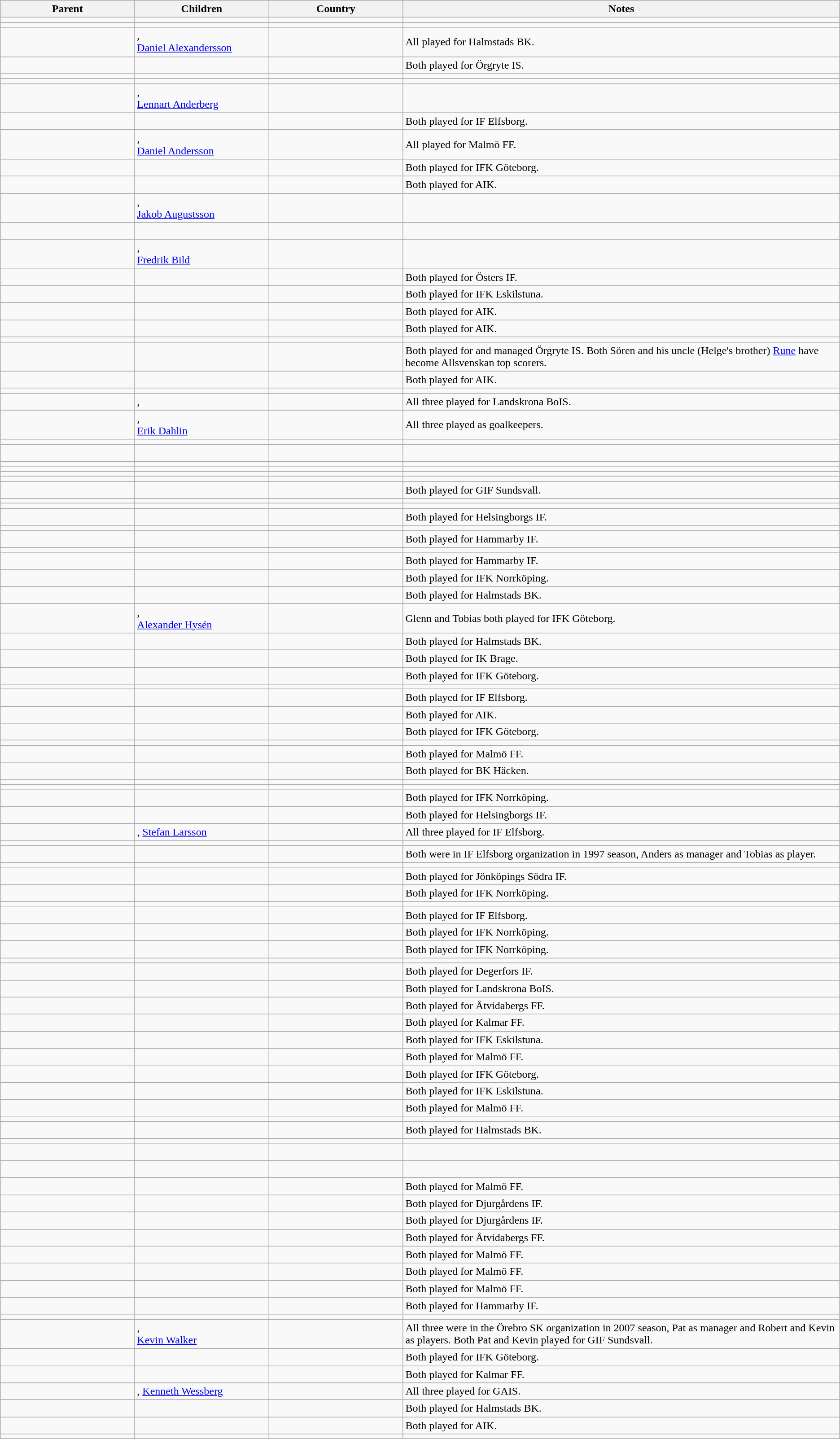<table class="wikitable sortable">
<tr>
<th style="width:12em;">Parent</th>
<th style="width:12em;">Children</th>
<th style="width:12em;">Country</th>
<th>Notes</th>
</tr>
<tr>
<td></td>
<td></td>
<td></td>
<td></td>
</tr>
<tr>
<td></td>
<td></td>
<td></td>
<td></td>
</tr>
<tr>
<td></td>
<td>,<br><a href='#'>Daniel Alexandersson</a></td>
<td></td>
<td>All played for Halmstads BK.</td>
</tr>
<tr>
<td></td>
<td></td>
<td></td>
<td>Both played for Örgryte IS.</td>
</tr>
<tr>
<td></td>
<td></td>
<td></td>
<td></td>
</tr>
<tr>
<td></td>
<td></td>
<td></td>
<td></td>
</tr>
<tr>
<td></td>
<td>,<br><a href='#'>Lennart Anderberg</a></td>
<td></td>
<td></td>
</tr>
<tr>
<td></td>
<td></td>
<td></td>
<td>Both played for IF Elfsborg.</td>
</tr>
<tr>
<td></td>
<td>,<br><a href='#'>Daniel Andersson</a></td>
<td></td>
<td>All played for Malmö FF.</td>
</tr>
<tr>
<td></td>
<td></td>
<td></td>
<td>Both played for IFK Göteborg.</td>
</tr>
<tr>
<td></td>
<td></td>
<td></td>
<td>Both played for AIK.</td>
</tr>
<tr>
<td></td>
<td>,<br><a href='#'>Jakob Augustsson</a></td>
<td></td>
<td></td>
</tr>
<tr>
<td></td>
<td></td>
<td><br></td>
<td></td>
</tr>
<tr>
<td></td>
<td>,<br><a href='#'>Fredrik Bild</a></td>
<td></td>
<td></td>
</tr>
<tr>
<td></td>
<td></td>
<td></td>
<td>Both played for Östers IF.</td>
</tr>
<tr>
<td></td>
<td></td>
<td></td>
<td>Both played for IFK Eskilstuna.</td>
</tr>
<tr>
<td></td>
<td></td>
<td></td>
<td>Both played for AIK.</td>
</tr>
<tr>
<td></td>
<td></td>
<td></td>
<td>Both played for AIK.</td>
</tr>
<tr>
<td></td>
<td></td>
<td></td>
<td></td>
</tr>
<tr>
<td></td>
<td></td>
<td></td>
<td>Both played for and managed Örgryte IS. Both Sören and his uncle (Helge's brother) <a href='#'>Rune</a> have become Allsvenskan top scorers.</td>
</tr>
<tr>
<td></td>
<td></td>
<td></td>
<td>Both played for AIK.</td>
</tr>
<tr>
<td></td>
<td></td>
<td></td>
<td></td>
</tr>
<tr>
<td></td>
<td>, </td>
<td></td>
<td>All three played for Landskrona BoIS.</td>
</tr>
<tr>
<td></td>
<td>,<br><a href='#'>Erik Dahlin</a></td>
<td></td>
<td>All three played as goalkeepers.</td>
</tr>
<tr>
<td></td>
<td></td>
<td></td>
<td></td>
</tr>
<tr>
<td></td>
<td></td>
<td><br></td>
<td></td>
</tr>
<tr>
<td></td>
<td></td>
<td></td>
<td></td>
</tr>
<tr>
<td></td>
<td></td>
<td></td>
<td></td>
</tr>
<tr>
<td></td>
<td></td>
<td></td>
<td></td>
</tr>
<tr>
<td></td>
<td></td>
<td></td>
<td></td>
</tr>
<tr>
<td></td>
<td></td>
<td></td>
<td>Both played for GIF Sundsvall.</td>
</tr>
<tr>
<td></td>
<td></td>
<td></td>
<td></td>
</tr>
<tr>
<td></td>
<td></td>
<td></td>
<td></td>
</tr>
<tr>
<td></td>
<td></td>
<td></td>
<td>Both played for Helsingborgs IF.</td>
</tr>
<tr>
<td></td>
<td></td>
<td></td>
<td></td>
</tr>
<tr>
<td></td>
<td></td>
<td></td>
<td>Both played for Hammarby IF.</td>
</tr>
<tr>
<td></td>
<td></td>
<td></td>
<td></td>
</tr>
<tr>
<td></td>
<td></td>
<td></td>
<td>Both played for Hammarby IF.</td>
</tr>
<tr>
<td></td>
<td></td>
<td></td>
<td>Both played for IFK Norrköping.</td>
</tr>
<tr>
<td></td>
<td></td>
<td></td>
<td>Both played for Halmstads BK.</td>
</tr>
<tr>
<td></td>
<td>,<br><a href='#'>Alexander Hysén</a></td>
<td></td>
<td>Glenn and Tobias both played for IFK Göteborg.</td>
</tr>
<tr>
<td></td>
<td></td>
<td></td>
<td>Both played for Halmstads BK.</td>
</tr>
<tr>
<td></td>
<td></td>
<td></td>
<td>Both played for IK Brage.</td>
</tr>
<tr>
<td></td>
<td></td>
<td></td>
<td>Both played for IFK Göteborg.</td>
</tr>
<tr>
<td></td>
<td></td>
<td></td>
<td></td>
</tr>
<tr>
<td></td>
<td></td>
<td></td>
<td>Both played for IF Elfsborg.</td>
</tr>
<tr>
<td></td>
<td></td>
<td></td>
<td>Both played for AIK.</td>
</tr>
<tr>
<td></td>
<td></td>
<td></td>
<td>Both played for IFK Göteborg.</td>
</tr>
<tr>
<td></td>
<td></td>
<td></td>
<td></td>
</tr>
<tr>
<td></td>
<td></td>
<td></td>
<td>Both played for Malmö FF.</td>
</tr>
<tr>
<td></td>
<td></td>
<td></td>
<td>Both played for BK Häcken.</td>
</tr>
<tr>
<td></td>
<td></td>
<td></td>
<td></td>
</tr>
<tr>
<td></td>
<td></td>
<td></td>
<td></td>
</tr>
<tr>
<td></td>
<td></td>
<td></td>
<td>Both played for IFK Norrköping.</td>
</tr>
<tr>
<td></td>
<td></td>
<td></td>
<td>Both played for Helsingborgs IF.</td>
</tr>
<tr>
<td></td>
<td>, <a href='#'>Stefan Larsson</a></td>
<td></td>
<td>All three played for IF Elfsborg.</td>
</tr>
<tr>
<td></td>
<td></td>
<td></td>
<td></td>
</tr>
<tr>
<td></td>
<td></td>
<td></td>
<td>Both were in IF Elfsborg organization in 1997 season, Anders as manager and Tobias as player.</td>
</tr>
<tr>
<td></td>
<td></td>
<td></td>
<td></td>
</tr>
<tr>
<td></td>
<td></td>
<td></td>
<td>Both played for Jönköpings Södra IF.</td>
</tr>
<tr>
<td></td>
<td></td>
<td></td>
<td>Both played for IFK Norrköping.</td>
</tr>
<tr>
<td></td>
<td></td>
<td></td>
<td></td>
</tr>
<tr>
<td></td>
<td></td>
<td></td>
<td>Both played for IF Elfsborg.</td>
</tr>
<tr>
<td></td>
<td></td>
<td></td>
<td>Both played for IFK Norrköping.</td>
</tr>
<tr>
<td></td>
<td></td>
<td></td>
<td>Both played for IFK Norrköping.</td>
</tr>
<tr>
<td></td>
<td></td>
<td></td>
<td></td>
</tr>
<tr>
<td></td>
<td></td>
<td></td>
<td>Both played for Degerfors IF.</td>
</tr>
<tr>
<td></td>
<td></td>
<td></td>
<td>Both played for Landskrona BoIS.</td>
</tr>
<tr>
<td></td>
<td></td>
<td></td>
<td>Both played for Åtvidabergs FF.</td>
</tr>
<tr>
<td></td>
<td></td>
<td></td>
<td>Both played for Kalmar FF.</td>
</tr>
<tr>
<td></td>
<td></td>
<td></td>
<td>Both played for IFK Eskilstuna.</td>
</tr>
<tr>
<td></td>
<td></td>
<td></td>
<td>Both played for Malmö FF.</td>
</tr>
<tr>
<td></td>
<td></td>
<td></td>
<td>Both played for IFK Göteborg.</td>
</tr>
<tr>
<td></td>
<td></td>
<td></td>
<td>Both played for IFK Eskilstuna.</td>
</tr>
<tr>
<td></td>
<td></td>
<td></td>
<td>Both played for Malmö FF.</td>
</tr>
<tr>
<td></td>
<td></td>
<td></td>
<td></td>
</tr>
<tr>
<td></td>
<td></td>
<td></td>
<td>Both played for Halmstads BK.</td>
</tr>
<tr>
<td></td>
<td></td>
<td></td>
<td></td>
</tr>
<tr>
<td></td>
<td></td>
<td><br></td>
<td></td>
</tr>
<tr>
<td></td>
<td></td>
<td><br></td>
<td></td>
</tr>
<tr>
<td></td>
<td></td>
<td></td>
<td>Both played for Malmö FF.</td>
</tr>
<tr>
<td></td>
<td></td>
<td></td>
<td>Both played for Djurgårdens IF.</td>
</tr>
<tr>
<td></td>
<td></td>
<td></td>
<td>Both played for Djurgårdens IF.</td>
</tr>
<tr>
<td></td>
<td></td>
<td></td>
<td>Both played for Åtvidabergs FF.</td>
</tr>
<tr>
<td></td>
<td></td>
<td></td>
<td>Both played for Malmö FF.</td>
</tr>
<tr>
<td></td>
<td></td>
<td></td>
<td>Both played for Malmö FF.</td>
</tr>
<tr>
<td></td>
<td></td>
<td></td>
<td>Both played for Malmö FF.</td>
</tr>
<tr>
<td></td>
<td></td>
<td></td>
<td>Both played for Hammarby IF.</td>
</tr>
<tr>
<td></td>
<td></td>
<td></td>
<td></td>
</tr>
<tr>
<td></td>
<td>,<br><a href='#'>Kevin Walker</a></td>
<td><br></td>
<td>All three were in the Örebro SK organization in 2007 season, Pat as manager and Robert and Kevin as players. Both Pat and Kevin played for GIF Sundsvall.</td>
</tr>
<tr>
<td></td>
<td></td>
<td></td>
<td>Both played for IFK Göteborg.</td>
</tr>
<tr>
<td></td>
<td></td>
<td></td>
<td>Both played for Kalmar FF.</td>
</tr>
<tr>
<td></td>
<td>, <a href='#'>Kenneth Wessberg</a></td>
<td></td>
<td>All three played for GAIS.</td>
</tr>
<tr>
<td></td>
<td></td>
<td></td>
<td>Both played for Halmstads BK.</td>
</tr>
<tr>
<td></td>
<td></td>
<td><br></td>
<td>Both played for AIK.</td>
</tr>
<tr>
<td></td>
<td></td>
<td></td>
<td></td>
</tr>
</table>
